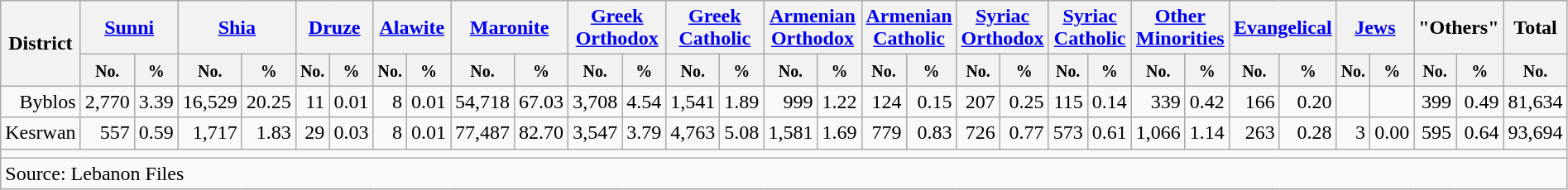<table class="wikitable" style=text-align:right>
<tr>
<th rowspan=2>District</th>
<th colspan=2><a href='#'>Sunni</a></th>
<th colspan=2><a href='#'>Shia</a></th>
<th colspan=2><a href='#'>Druze</a></th>
<th colspan=2><a href='#'>Alawite</a></th>
<th colspan=2><a href='#'>Maronite</a></th>
<th colspan=2><a href='#'>Greek Orthodox</a></th>
<th colspan=2><a href='#'>Greek Catholic</a></th>
<th colspan=2><a href='#'>Armenian Orthodox</a></th>
<th colspan=2><a href='#'>Armenian Catholic</a></th>
<th colspan=2><a href='#'>Syriac Orthodox</a></th>
<th colspan=2><a href='#'>Syriac Catholic</a></th>
<th colspan=2><a href='#'>Other Minorities</a></th>
<th colspan=2><a href='#'>Evangelical</a></th>
<th colspan=2><a href='#'>Jews</a></th>
<th colspan=2>"Others"</th>
<th>Total</th>
</tr>
<tr>
<th><small>No.</small></th>
<th><small>%</small></th>
<th><small>No.</small></th>
<th><small>%</small></th>
<th><small>No.</small></th>
<th><small>%</small></th>
<th><small>No.</small></th>
<th><small>%</small></th>
<th><small>No.</small></th>
<th><small>%</small></th>
<th><small>No.</small></th>
<th><small>%</small></th>
<th><small>No.</small></th>
<th><small>%</small></th>
<th><small>No.</small></th>
<th><small>%</small></th>
<th><small>No.</small></th>
<th><small>%</small></th>
<th><small>No.</small></th>
<th><small>%</small></th>
<th><small>No.</small></th>
<th><small>%</small></th>
<th><small>No.</small></th>
<th><small>%</small></th>
<th><small>No.</small></th>
<th><small>%</small></th>
<th><small>No.</small></th>
<th><small>%</small></th>
<th><small>No.</small></th>
<th><small>%</small></th>
<th><small>No.</small></th>
</tr>
<tr>
<td>Byblos</td>
<td>2,770</td>
<td>3.39</td>
<td>16,529</td>
<td>20.25</td>
<td>11</td>
<td>0.01</td>
<td>8</td>
<td>0.01</td>
<td>54,718</td>
<td>67.03</td>
<td>3,708</td>
<td>4.54</td>
<td>1,541</td>
<td>1.89</td>
<td>999</td>
<td>1.22</td>
<td>124</td>
<td>0.15</td>
<td>207</td>
<td>0.25</td>
<td>115</td>
<td>0.14</td>
<td>339</td>
<td>0.42</td>
<td>166</td>
<td>0.20</td>
<td></td>
<td></td>
<td>399</td>
<td>0.49</td>
<td>81,634</td>
</tr>
<tr>
<td>Kesrwan</td>
<td>557</td>
<td>0.59</td>
<td>1,717</td>
<td>1.83</td>
<td>29</td>
<td>0.03</td>
<td>8</td>
<td>0.01</td>
<td>77,487</td>
<td>82.70</td>
<td>3,547</td>
<td>3.79</td>
<td>4,763</td>
<td>5.08</td>
<td>1,581</td>
<td>1.69</td>
<td>779</td>
<td>0.83</td>
<td>726</td>
<td>0.77</td>
<td>573</td>
<td>0.61</td>
<td>1,066</td>
<td>1.14</td>
<td>263</td>
<td>0.28</td>
<td>3</td>
<td>0.00</td>
<td>595</td>
<td>0.64</td>
<td>93,694</td>
</tr>
<tr class="sortbottom">
<td colspan=44 style=text-align:left></td>
</tr>
<tr class="sortbottom">
<td colspan=44 style=text-align:left>Source: Lebanon Files</td>
</tr>
</table>
